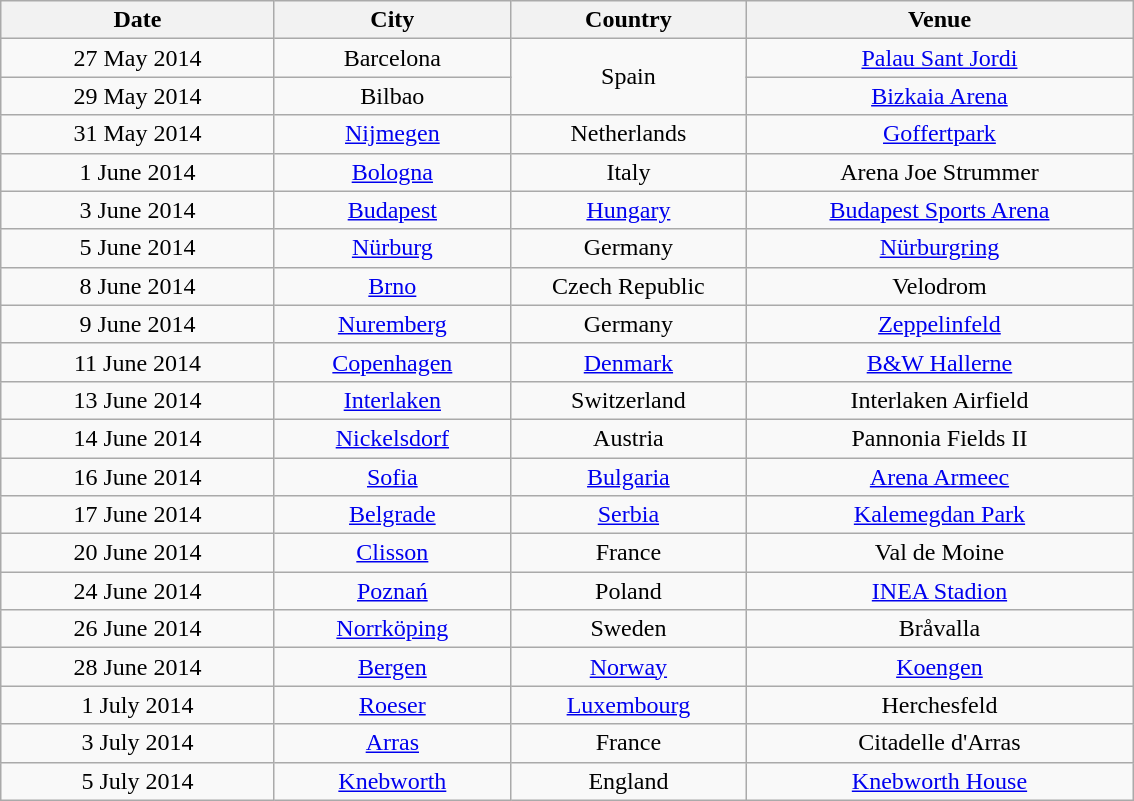<table class="wikitable plainrowheaders" style="text-align:center;">
<tr>
<th width="175">Date</th>
<th width="150">City</th>
<th width="150">Country</th>
<th width="250">Venue</th>
</tr>
<tr>
<td>27 May 2014</td>
<td>Barcelona</td>
<td rowspan="2">Spain</td>
<td><a href='#'>Palau Sant Jordi</a></td>
</tr>
<tr>
<td>29 May 2014</td>
<td>Bilbao</td>
<td><a href='#'>Bizkaia Arena</a></td>
</tr>
<tr>
<td>31 May 2014</td>
<td><a href='#'>Nijmegen</a></td>
<td>Netherlands</td>
<td><a href='#'>Goffertpark</a></td>
</tr>
<tr>
<td>1 June 2014</td>
<td><a href='#'>Bologna</a></td>
<td>Italy</td>
<td>Arena Joe Strummer</td>
</tr>
<tr>
<td>3 June 2014</td>
<td><a href='#'>Budapest</a></td>
<td><a href='#'>Hungary</a></td>
<td><a href='#'>Budapest Sports Arena</a></td>
</tr>
<tr>
<td>5 June 2014</td>
<td><a href='#'>Nürburg</a></td>
<td>Germany</td>
<td><a href='#'>Nürburgring</a></td>
</tr>
<tr>
<td>8 June 2014</td>
<td><a href='#'>Brno</a></td>
<td>Czech Republic</td>
<td>Velodrom</td>
</tr>
<tr>
<td>9 June 2014</td>
<td><a href='#'>Nuremberg</a></td>
<td>Germany</td>
<td><a href='#'>Zeppelinfeld</a></td>
</tr>
<tr>
<td>11 June 2014</td>
<td><a href='#'>Copenhagen</a></td>
<td><a href='#'>Denmark</a></td>
<td><a href='#'>B&W Hallerne</a></td>
</tr>
<tr>
<td>13 June 2014</td>
<td><a href='#'>Interlaken</a></td>
<td>Switzerland</td>
<td>Interlaken Airfield</td>
</tr>
<tr>
<td>14 June 2014</td>
<td><a href='#'>Nickelsdorf</a></td>
<td>Austria</td>
<td>Pannonia Fields II</td>
</tr>
<tr>
<td>16 June 2014</td>
<td><a href='#'>Sofia</a></td>
<td><a href='#'>Bulgaria</a></td>
<td><a href='#'>Arena Armeec</a></td>
</tr>
<tr>
<td>17 June 2014</td>
<td><a href='#'>Belgrade</a></td>
<td><a href='#'>Serbia</a></td>
<td><a href='#'>Kalemegdan Park</a></td>
</tr>
<tr>
<td>20 June 2014</td>
<td><a href='#'>Clisson</a></td>
<td>France</td>
<td>Val de Moine</td>
</tr>
<tr>
<td>24 June 2014</td>
<td><a href='#'>Poznań</a></td>
<td>Poland</td>
<td><a href='#'>INEA Stadion</a></td>
</tr>
<tr>
<td>26 June 2014</td>
<td><a href='#'>Norrköping</a></td>
<td>Sweden</td>
<td>Bråvalla</td>
</tr>
<tr>
<td>28 June 2014</td>
<td><a href='#'>Bergen</a></td>
<td><a href='#'>Norway</a></td>
<td><a href='#'>Koengen</a></td>
</tr>
<tr>
<td>1 July 2014</td>
<td><a href='#'>Roeser</a></td>
<td><a href='#'>Luxembourg</a></td>
<td>Herchesfeld</td>
</tr>
<tr>
<td>3 July 2014</td>
<td><a href='#'>Arras</a></td>
<td>France</td>
<td>Citadelle d'Arras</td>
</tr>
<tr>
<td>5 July 2014</td>
<td><a href='#'>Knebworth</a></td>
<td>England</td>
<td><a href='#'>Knebworth House</a></td>
</tr>
</table>
